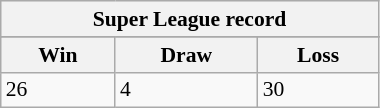<table class="wikitable" width="20%" style="font-size:90%">
<tr bgcolor="#efefef">
<th colspan=11>Super League record</th>
</tr>
<tr bgcolor="#efefef">
</tr>
<tr>
<th>Win</th>
<th>Draw</th>
<th>Loss</th>
</tr>
<tr>
<td>26</td>
<td>4</td>
<td>30</td>
</tr>
</table>
